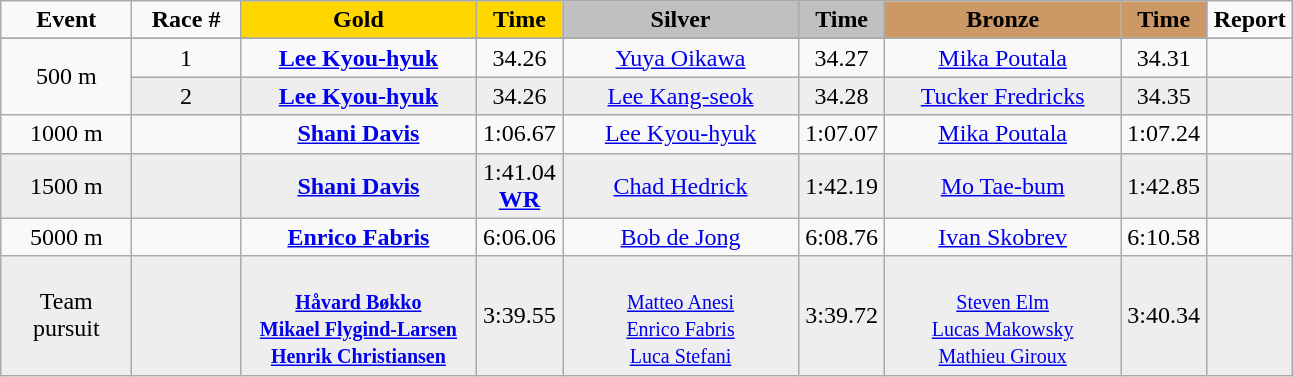<table class="wikitable">
<tr>
<td width="80" align="center"><strong>Event</strong></td>
<td width="65" align="center"><strong>Race #</strong></td>
<td width="150" bgcolor="gold" align="center"><strong>Gold</strong></td>
<td width="50" bgcolor="gold" align="center"><strong>Time</strong></td>
<td width="150" bgcolor="silver" align="center"><strong>Silver</strong></td>
<td width="50" bgcolor="silver" align="center"><strong>Time</strong></td>
<td width="150" bgcolor="#CC9966" align="center"><strong>Bronze</strong></td>
<td width="50" bgcolor="#CC9966" align="center"><strong>Time</strong></td>
<td width="50" align="center"><strong>Report</strong></td>
</tr>
<tr bgcolor="#cccccc">
</tr>
<tr>
<td rowspan=2 align="center">500 m</td>
<td align="center">1</td>
<td align="center"><strong><a href='#'>Lee Kyou-hyuk</a></strong><br><small></small></td>
<td align="center">34.26</td>
<td align="center"><a href='#'>Yuya Oikawa</a><br><small></small></td>
<td align="center">34.27</td>
<td align="center"><a href='#'>Mika Poutala</a><br><small></small></td>
<td align="center">34.31</td>
<td align="center"></td>
</tr>
<tr bgcolor="#eeeeee">
<td align="center">2</td>
<td align="center"><strong><a href='#'>Lee Kyou-hyuk</a></strong><br><small></small></td>
<td align="center">34.26</td>
<td align="center"><a href='#'>Lee Kang-seok</a><br><small></small></td>
<td align="center">34.28</td>
<td align="center"><a href='#'>Tucker Fredricks</a><br><small></small></td>
<td align="center">34.35</td>
<td align="center"></td>
</tr>
<tr>
<td align="center">1000 m</td>
<td align="center"></td>
<td align="center"><strong><a href='#'>Shani Davis</a></strong><br><small></small></td>
<td align="center">1:06.67</td>
<td align="center"><a href='#'>Lee Kyou-hyuk</a><br><small></small></td>
<td align="center">1:07.07</td>
<td align="center"><a href='#'>Mika Poutala</a><br><small></small></td>
<td align="center">1:07.24</td>
<td align="center"></td>
</tr>
<tr bgcolor="#eeeeee">
<td align="center">1500 m</td>
<td align="center"></td>
<td align="center"><strong><a href='#'>Shani Davis</a></strong><br><small></small></td>
<td align="center">1:41.04<br><strong><a href='#'>WR</a></strong></td>
<td align="center"><a href='#'>Chad Hedrick</a><br><small></small></td>
<td align="center">1:42.19</td>
<td align="center"><a href='#'>Mo Tae-bum</a><br><small></small></td>
<td align="center">1:42.85</td>
<td align="center"></td>
</tr>
<tr>
<td align="center">5000 m</td>
<td align="center"></td>
<td align="center"><strong><a href='#'>Enrico Fabris</a></strong><br><small></small></td>
<td align="center">6:06.06</td>
<td align="center"><a href='#'>Bob de Jong</a><br><small></small></td>
<td align="center">6:08.76</td>
<td align="center"><a href='#'>Ivan Skobrev</a><br><small></small></td>
<td align="center">6:10.58</td>
<td align="center"></td>
</tr>
<tr bgcolor="#eeeeee">
<td align="center">Team pursuit</td>
<td align="center"></td>
<td align="center"><strong><br><small><a href='#'>Håvard Bøkko</a><br><a href='#'>Mikael Flygind-Larsen</a><br><a href='#'>Henrik Christiansen</a></small></strong></td>
<td align="center">3:39.55</td>
<td align="center"><br><small><a href='#'>Matteo Anesi</a><br><a href='#'>Enrico Fabris</a><br><a href='#'>Luca Stefani</a></small></td>
<td align="center">3:39.72</td>
<td align="center"><br><small><a href='#'>Steven Elm</a><br><a href='#'>Lucas Makowsky</a><br><a href='#'>Mathieu Giroux</a></small></td>
<td align="center">3:40.34</td>
<td align="center"></td>
</tr>
</table>
